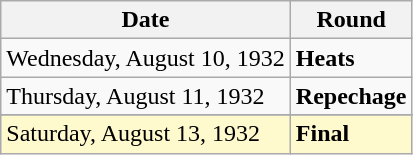<table class="wikitable">
<tr>
<th>Date</th>
<th>Round</th>
</tr>
<tr>
<td>Wednesday, August 10, 1932</td>
<td><strong>Heats</strong></td>
</tr>
<tr>
<td>Thursday, August 11, 1932</td>
<td><strong>Repechage</strong></td>
</tr>
<tr>
</tr>
<tr>
<td style=background:lemonchiffon>Saturday, August 13, 1932</td>
<td style=background:lemonchiffon><strong>Final</strong></td>
</tr>
</table>
